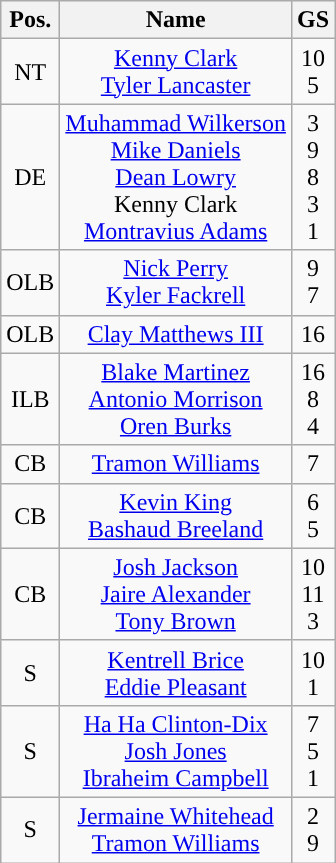<table class="wikitable" style="text-align:center">
<tr>
<th>Pos.</th>
<th>Name</th>
<th>GS</th>
</tr>
<tr>
<td>NT</td>
<td><a href='#'>Kenny Clark</a><br><a href='#'>Tyler Lancaster</a></td>
<td>10<br>5</td>
</tr>
<tr>
<td>DE</td>
<td><a href='#'>Muhammad Wilkerson</a><br><a href='#'>Mike Daniels</a><br><a href='#'>Dean Lowry</a><br>Kenny Clark<br><a href='#'>Montravius Adams</a></td>
<td>3<br>9<br>8<br>3<br>1</td>
</tr>
<tr>
<td>OLB</td>
<td><a href='#'>Nick Perry</a><br><a href='#'>Kyler Fackrell</a></td>
<td>9<br>7</td>
</tr>
<tr>
<td>OLB</td>
<td><a href='#'>Clay Matthews III</a></td>
<td>16</td>
</tr>
<tr>
<td>ILB</td>
<td><a href='#'>Blake Martinez</a><br><a href='#'>Antonio Morrison</a><br><a href='#'>Oren Burks</a></td>
<td>16<br>8<br>4</td>
</tr>
<tr>
<td>CB</td>
<td><a href='#'>Tramon Williams</a></td>
<td>7</td>
</tr>
<tr>
<td>CB</td>
<td><a href='#'>Kevin King</a><br><a href='#'>Bashaud Breeland</a></td>
<td>6<br>5</td>
</tr>
<tr>
<td>CB</td>
<td><a href='#'>Josh Jackson</a><br><a href='#'>Jaire Alexander</a><br><a href='#'>Tony Brown</a></td>
<td>10<br>11<br>3</td>
</tr>
<tr>
<td>S</td>
<td><a href='#'>Kentrell Brice</a><br><a href='#'>Eddie Pleasant</a></td>
<td>10<br>1</td>
</tr>
<tr>
<td>S</td>
<td><a href='#'>Ha Ha Clinton-Dix</a><br><a href='#'>Josh Jones</a><br><a href='#'>Ibraheim Campbell</a></td>
<td>7<br>5<br>1</td>
</tr>
<tr>
<td>S</td>
<td><a href='#'>Jermaine Whitehead</a><br><a href='#'>Tramon Williams</a></td>
<td>2<br>9</td>
</tr>
</table>
